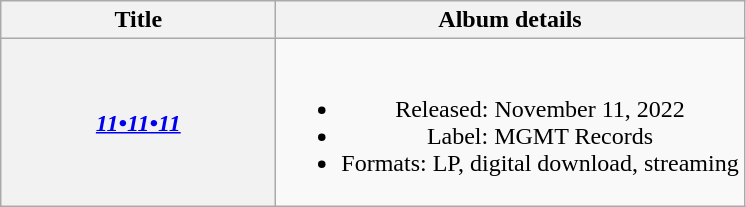<table class="wikitable plainrowheaders" style="text-align:center;">
<tr>
<th scope="col" style="width:11em;">Title</th>
<th>Album details</th>
</tr>
<tr>
<th scope="row"><em><a href='#'>11•11•11</a></em></th>
<td><br><ul><li>Released: November 11, 2022</li><li>Label: MGMT Records</li><li>Formats: LP, digital download, streaming</li></ul></td>
</tr>
</table>
